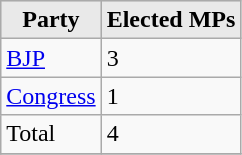<table class="wikitable sortable">
<tr bgcolor="#cccccc">
<th style="background-color:#E9E9E9" align=left valign=top>Party</th>
<th style="background-color:#E9E9E9" align=center valign=top>Elected MPs</th>
</tr>
<tr>
<td><a href='#'>BJP</a></td>
<td>3</td>
</tr>
<tr>
<td><a href='#'>Congress</a></td>
<td>1</td>
</tr>
<tr>
<td>Total</td>
<td>4</td>
</tr>
<tr>
</tr>
</table>
